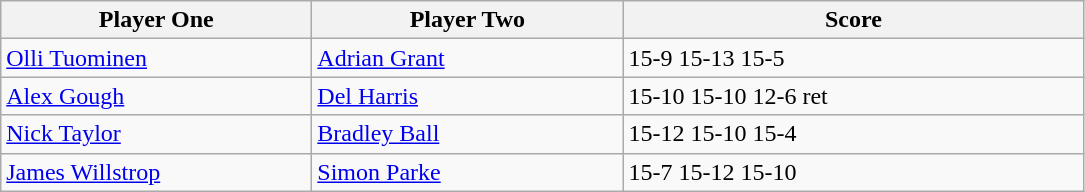<table class="wikitable">
<tr>
<th width=200>Player One</th>
<th width=200>Player Two</th>
<th width=300>Score</th>
</tr>
<tr>
<td> <a href='#'>Olli Tuominen</a></td>
<td> <a href='#'>Adrian Grant</a></td>
<td>15-9 15-13 15-5</td>
</tr>
<tr>
<td> <a href='#'>Alex Gough</a></td>
<td> <a href='#'>Del Harris</a></td>
<td>15-10 15-10 12-6 ret</td>
</tr>
<tr>
<td> <a href='#'>Nick Taylor</a></td>
<td> <a href='#'>Bradley Ball</a></td>
<td>15-12 15-10 15-4</td>
</tr>
<tr>
<td> <a href='#'>James Willstrop</a></td>
<td> <a href='#'>Simon Parke</a></td>
<td>15-7 15-12 15-10</td>
</tr>
</table>
